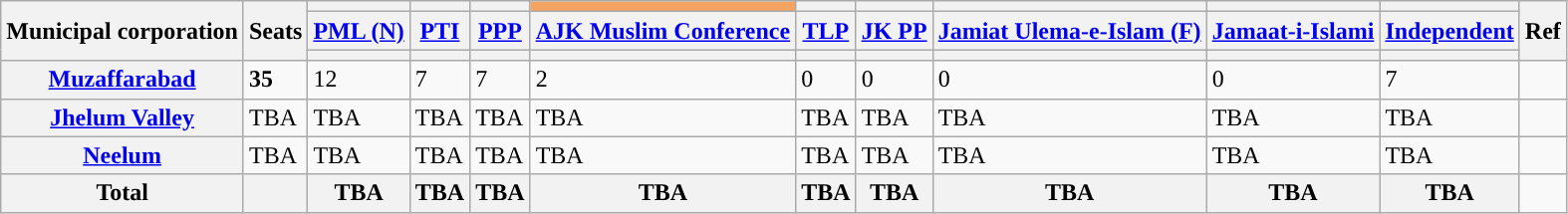<table class="wikitable">
<tr>
<th rowspan="3">Municipal corporation</th>
<th rowspan="3">Seats</th>
<th style="background-color: "></th>
<th style="background-color: "></th>
<th style="background-color: "></th>
<td bgcolor="#f4a460"></td>
<th style="background-color: "></th>
<th style="background-color: "></th>
<th style="background-color: "></th>
<th style="background-color: "></th>
<th style="background-color: "></th>
<th rowspan="3">Ref</th>
</tr>
<tr>
<th><a href='#'>PML (N)</a></th>
<th><a href='#'>PTI</a></th>
<th><a href='#'>PPP</a></th>
<th><a href='#'>AJK Muslim Conference</a></th>
<th><a href='#'>TLP</a></th>
<th><a href='#'>JK PP</a></th>
<th><a href='#'>Jamiat Ulema-e-Islam (F)</a></th>
<th><a href='#'>Jamaat-i-Islami</a></th>
<th><a href='#'>Independent</a></th>
</tr>
<tr>
<th></th>
<th></th>
<th></th>
<th></th>
<th></th>
<th></th>
<th></th>
<th></th>
<th></th>
</tr>
<tr>
<th><a href='#'>Muzaffarabad</a></th>
<td><strong>35</strong></td>
<td>12</td>
<td>7</td>
<td>7</td>
<td>2</td>
<td>0</td>
<td>0</td>
<td>0</td>
<td>0</td>
<td>7</td>
<td></td>
</tr>
<tr>
<th><a href='#'>Jhelum Valley</a></th>
<td>TBA</td>
<td>TBA</td>
<td>TBA</td>
<td>TBA</td>
<td>TBA</td>
<td>TBA</td>
<td>TBA</td>
<td>TBA</td>
<td>TBA</td>
<td>TBA</td>
<td></td>
</tr>
<tr>
<th><a href='#'>Neelum</a></th>
<td>TBA</td>
<td>TBA</td>
<td>TBA</td>
<td>TBA</td>
<td>TBA</td>
<td>TBA</td>
<td>TBA</td>
<td>TBA</td>
<td>TBA</td>
<td>TBA</td>
<td></td>
</tr>
<tr>
<th><strong>Total</strong></th>
<th></th>
<th>TBA</th>
<th>TBA</th>
<th>TBA</th>
<th>TBA</th>
<th>TBA</th>
<th>TBA</th>
<th>TBA</th>
<th>TBA</th>
<th>TBA</th>
<td></td>
</tr>
</table>
